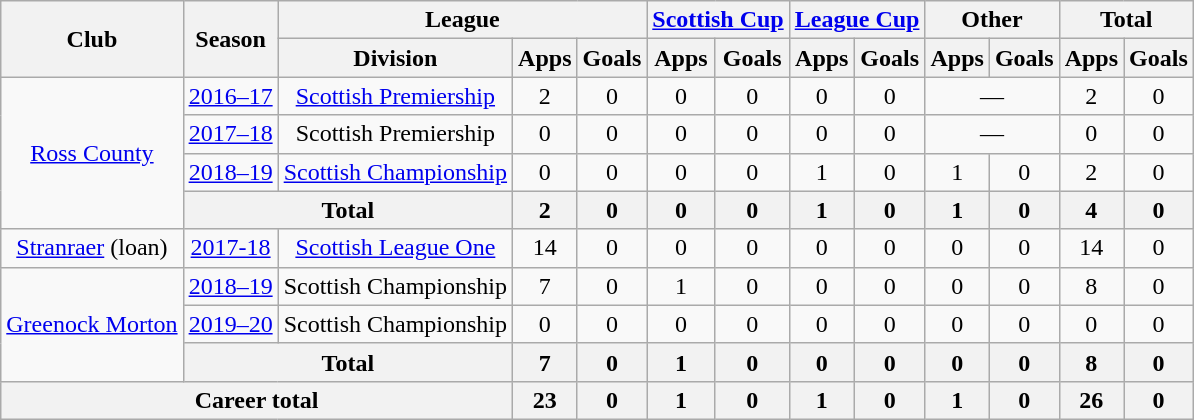<table class=wikitable style="text-align:center">
<tr>
<th rowspan=2>Club</th>
<th rowspan=2>Season</th>
<th colspan=3>League</th>
<th colspan=2><a href='#'>Scottish Cup</a></th>
<th colspan=2><a href='#'>League Cup</a></th>
<th colspan=2>Other</th>
<th colspan=2>Total</th>
</tr>
<tr>
<th>Division</th>
<th>Apps</th>
<th>Goals</th>
<th>Apps</th>
<th>Goals</th>
<th>Apps</th>
<th>Goals</th>
<th>Apps</th>
<th>Goals</th>
<th>Apps</th>
<th>Goals</th>
</tr>
<tr>
<td rowspan=4><a href='#'>Ross County</a></td>
<td><a href='#'>2016–17</a></td>
<td><a href='#'>Scottish Premiership</a></td>
<td>2</td>
<td>0</td>
<td>0</td>
<td>0</td>
<td>0</td>
<td>0</td>
<td colspan=2>—</td>
<td>2</td>
<td>0</td>
</tr>
<tr>
<td><a href='#'>2017–18</a></td>
<td>Scottish Premiership</td>
<td>0</td>
<td>0</td>
<td>0</td>
<td>0</td>
<td>0</td>
<td>0</td>
<td colspan=2>—</td>
<td>0</td>
<td>0</td>
</tr>
<tr>
<td><a href='#'>2018–19</a></td>
<td><a href='#'>Scottish Championship</a></td>
<td>0</td>
<td>0</td>
<td>0</td>
<td>0</td>
<td>1</td>
<td>0</td>
<td>1</td>
<td>0</td>
<td>2</td>
<td>0</td>
</tr>
<tr>
<th colspan=2>Total</th>
<th>2</th>
<th>0</th>
<th>0</th>
<th>0</th>
<th>1</th>
<th>0</th>
<th>1</th>
<th>0</th>
<th>4</th>
<th>0</th>
</tr>
<tr>
<td><a href='#'>Stranraer</a> (loan)</td>
<td><a href='#'>2017-18</a></td>
<td><a href='#'>Scottish League One</a></td>
<td>14</td>
<td>0</td>
<td>0</td>
<td>0</td>
<td>0</td>
<td>0</td>
<td>0</td>
<td>0</td>
<td>14</td>
<td>0</td>
</tr>
<tr>
<td rowspan=3><a href='#'>Greenock Morton</a></td>
<td><a href='#'>2018–19</a></td>
<td>Scottish Championship</td>
<td>7</td>
<td>0</td>
<td>1</td>
<td>0</td>
<td>0</td>
<td>0</td>
<td>0</td>
<td>0</td>
<td>8</td>
<td>0</td>
</tr>
<tr>
<td><a href='#'>2019–20</a></td>
<td>Scottish Championship</td>
<td>0</td>
<td>0</td>
<td>0</td>
<td>0</td>
<td>0</td>
<td>0</td>
<td>0</td>
<td>0</td>
<td>0</td>
<td>0</td>
</tr>
<tr>
<th colspan=2>Total</th>
<th>7</th>
<th>0</th>
<th>1</th>
<th>0</th>
<th>0</th>
<th>0</th>
<th>0</th>
<th>0</th>
<th>8</th>
<th>0</th>
</tr>
<tr>
<th colspan=3>Career total</th>
<th>23</th>
<th>0</th>
<th>1</th>
<th>0</th>
<th>1</th>
<th>0</th>
<th>1</th>
<th>0</th>
<th>26</th>
<th>0</th>
</tr>
</table>
